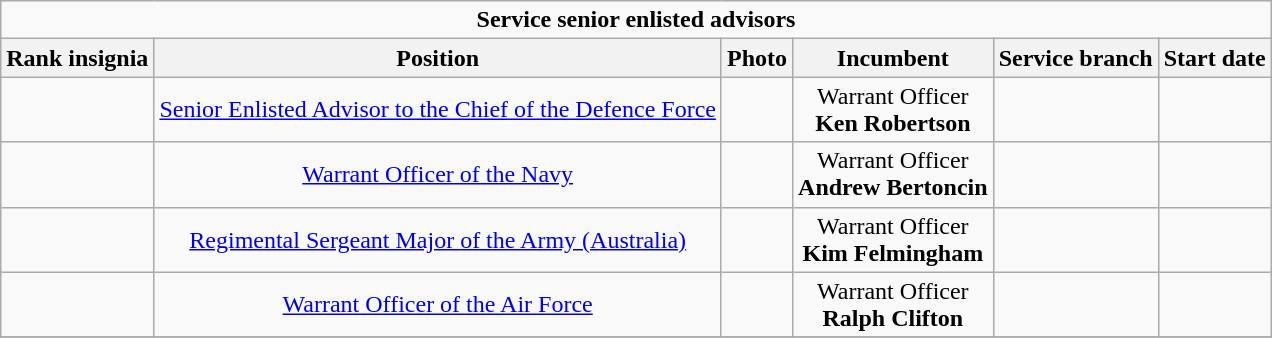<table class=wikitable>
<tr>
<td colspan="6" align ="center"><strong>Service senior enlisted advisors</strong></td>
</tr>
<tr align="center">
<th>Rank insignia</th>
<th>Position</th>
<th>Photo</th>
<th>Incumbent</th>
<th>Service branch</th>
<th>Start date</th>
</tr>
<tr align="center">
<td></td>
<td><a href='#'>Senior Enlisted Advisor to the Chief of the Defence Force</a></td>
<td></td>
<td>Warrant Officer <br><strong>Ken Robertson</strong></td>
<td></td>
<td></td>
</tr>
<tr align="center">
<td></td>
<td><a href='#'>Warrant Officer of the Navy</a></td>
<td></td>
<td>Warrant Officer<br><strong>Andrew Bertoncin</strong> </td>
<td></td>
<td></td>
</tr>
<tr align="center">
<td></td>
<td><a href='#'>Regimental Sergeant Major of the Army (Australia)</a></td>
<td></td>
<td align="center">Warrant Officer<br><strong>Kim Felmingham</strong><br></td>
<td align="center"></td>
<td></td>
</tr>
<tr align="center">
<td></td>
<td><a href='#'>Warrant Officer of the Air Force</a></td>
<td></td>
<td>Warrant Officer <br><strong>Ralph Clifton</strong></td>
<td></td>
<td></td>
</tr>
<tr>
</tr>
</table>
